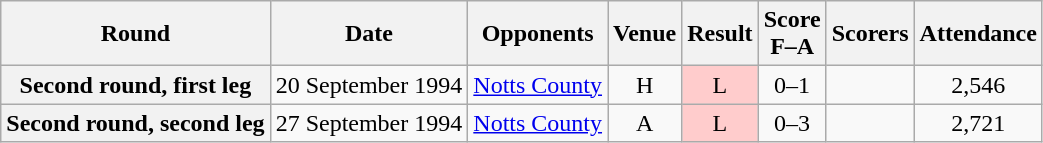<table class="wikitable plainrowheaders sortable" style="text-align:center">
<tr>
<th scope=col>Round</th>
<th scope=col>Date</th>
<th scope=col>Opponents</th>
<th scope=col>Venue</th>
<th scope=col>Result</th>
<th scope=col>Score<br>F–A</th>
<th scope=col class=unsortable>Scorers</th>
<th scope=col>Attendance</th>
</tr>
<tr>
<th scope=row>Second round, first leg</th>
<td align=left>20 September 1994</td>
<td align=left><a href='#'>Notts County</a></td>
<td>H</td>
<td bgcolor="#ffcccc">L</td>
<td>0–1</td>
<td></td>
<td>2,546</td>
</tr>
<tr>
<th scope=row>Second round, second leg</th>
<td align=left>27 September 1994</td>
<td align=left><a href='#'>Notts County</a></td>
<td>A</td>
<td bgcolor="#ffcccc">L</td>
<td>0–3</td>
<td></td>
<td>2,721</td>
</tr>
</table>
